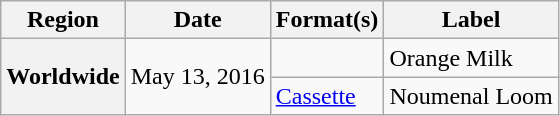<table class="wikitable plainrowheaders">
<tr>
<th scope="col">Region</th>
<th scope="col">Date</th>
<th scope="col">Format(s)</th>
<th scope="col">Label</th>
</tr>
<tr>
<th scope="row" rowspan=2>Worldwide</th>
<td rowspan=2>May 13, 2016</td>
<td></td>
<td>Orange Milk</td>
</tr>
<tr>
<td><a href='#'>Cassette</a></td>
<td>Noumenal Loom</td>
</tr>
</table>
